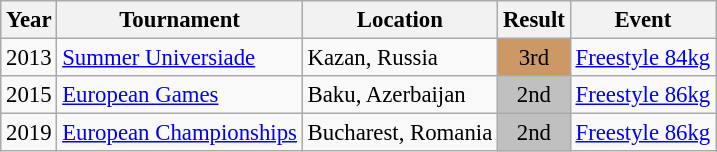<table class="wikitable" style="font-size:95%;">
<tr>
<th>Year</th>
<th>Tournament</th>
<th>Location</th>
<th>Result</th>
<th>Event</th>
</tr>
<tr>
<td>2013</td>
<td><a href='#'>Summer Universiade</a></td>
<td>Kazan, Russia</td>
<td align="center" bgcolor="cc9966">3rd</td>
<td><a href='#'>Freestyle 84kg</a></td>
</tr>
<tr>
<td>2015</td>
<td><a href='#'>European Games</a></td>
<td>Baku, Azerbaijan</td>
<td align="center" bgcolor="silver">2nd</td>
<td><a href='#'>Freestyle 86kg</a></td>
</tr>
<tr>
<td>2019</td>
<td><a href='#'>European Championships</a></td>
<td>Bucharest, Romania</td>
<td align="center" bgcolor="silver">2nd</td>
<td><a href='#'>Freestyle 86kg</a></td>
</tr>
</table>
